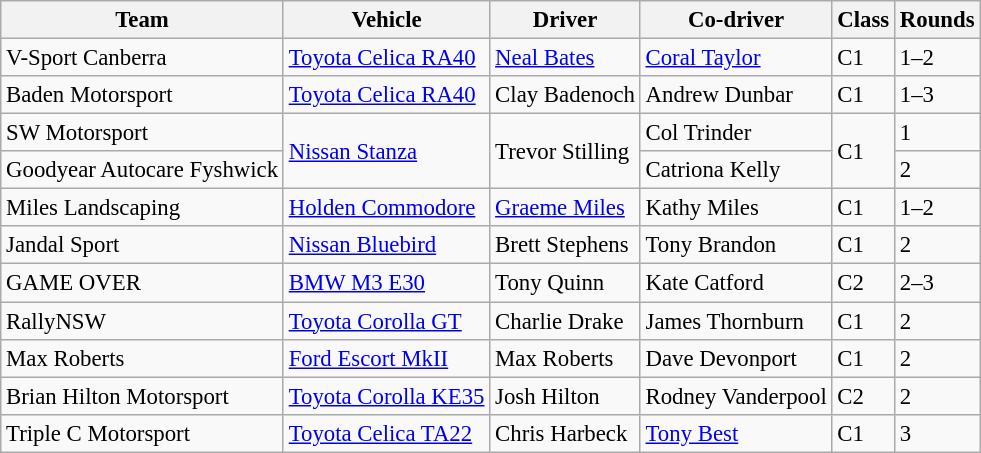<table class="wikitable" style="font-size: 95%;">
<tr>
<th>Team</th>
<th>Vehicle</th>
<th>Driver</th>
<th>Co-driver</th>
<th>Class</th>
<th>Rounds</th>
</tr>
<tr>
<td>V-Sport Canberra</td>
<td><a href='#'>Toyota Celica RA40</a></td>
<td> <a href='#'>Neal Bates</a></td>
<td> <a href='#'>Coral Taylor</a></td>
<td>C1</td>
<td>1–2</td>
</tr>
<tr>
<td>Baden Motorsport</td>
<td><a href='#'>Toyota Celica RA40</a></td>
<td> Clay Badenoch</td>
<td> Andrew Dunbar</td>
<td>C1</td>
<td>1–3</td>
</tr>
<tr>
<td>SW Motorsport</td>
<td rowspan=2><a href='#'>Nissan Stanza</a></td>
<td rowspan=2> Trevor Stilling</td>
<td> Col Trinder</td>
<td rowspan=2>C1</td>
<td>1</td>
</tr>
<tr>
<td>Goodyear Autocare Fyshwick</td>
<td> Catriona Kelly</td>
<td>2</td>
</tr>
<tr>
<td>Miles Landscaping</td>
<td><a href='#'>Holden Commodore</a></td>
<td> <a href='#'>Graeme Miles</a></td>
<td> Kathy Miles</td>
<td>C1</td>
<td>1–2</td>
</tr>
<tr>
<td>Jandal Sport</td>
<td><a href='#'>Nissan Bluebird</a></td>
<td> Brett Stephens</td>
<td> Tony Brandon</td>
<td>C1</td>
<td>2</td>
</tr>
<tr>
<td>GAME OVER</td>
<td><a href='#'>BMW M3 E30</a></td>
<td> Tony Quinn</td>
<td> Kate Catford</td>
<td>C2</td>
<td>2–3</td>
</tr>
<tr>
<td>RallyNSW</td>
<td><a href='#'>Toyota Corolla GT</a></td>
<td> Charlie Drake</td>
<td> James Thornburn</td>
<td>C1</td>
<td>2</td>
</tr>
<tr>
<td>Max Roberts</td>
<td><a href='#'>Ford Escort MkII</a></td>
<td> Max Roberts</td>
<td> Dave Devonport</td>
<td>C1</td>
<td>2</td>
</tr>
<tr>
<td>Brian Hilton Motorsport</td>
<td><a href='#'>Toyota Corolla KE35</a></td>
<td> Josh Hilton</td>
<td> Rodney Vanderpool</td>
<td>C2</td>
<td>2</td>
</tr>
<tr>
<td>Triple C Motorsport</td>
<td><a href='#'>Toyota Celica TA22</a></td>
<td> Chris Harbeck</td>
<td> <a href='#'>Tony Best</a></td>
<td>C1</td>
<td>3</td>
</tr>
</table>
